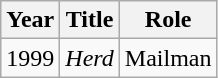<table class="wikitable">
<tr>
<th>Year</th>
<th>Title</th>
<th>Role</th>
</tr>
<tr>
<td>1999</td>
<td><em>Herd</em></td>
<td>Mailman</td>
</tr>
</table>
